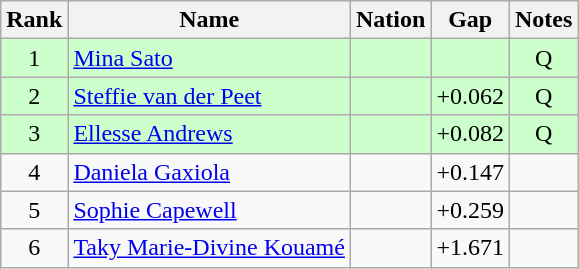<table class="wikitable sortable" style="text-align:center">
<tr>
<th>Rank</th>
<th>Name</th>
<th>Nation</th>
<th>Gap</th>
<th>Notes</th>
</tr>
<tr bgcolor=ccffcc>
<td>1</td>
<td align=left><a href='#'>Mina Sato</a></td>
<td align=left></td>
<td></td>
<td>Q</td>
</tr>
<tr bgcolor=ccffcc>
<td>2</td>
<td align=left><a href='#'>Steffie van der Peet</a></td>
<td align=left></td>
<td>+0.062</td>
<td>Q</td>
</tr>
<tr bgcolor=ccffcc>
<td>3</td>
<td align=left><a href='#'>Ellesse Andrews</a></td>
<td align=left></td>
<td>+0.082</td>
<td>Q</td>
</tr>
<tr>
<td>4</td>
<td align=left><a href='#'>Daniela Gaxiola</a></td>
<td align=left></td>
<td>+0.147</td>
<td></td>
</tr>
<tr>
<td>5</td>
<td align=left><a href='#'>Sophie Capewell</a></td>
<td align=left></td>
<td>+0.259</td>
<td></td>
</tr>
<tr>
<td>6</td>
<td align=left><a href='#'>Taky Marie-Divine Kouamé</a></td>
<td align=left></td>
<td>+1.671</td>
<td></td>
</tr>
</table>
